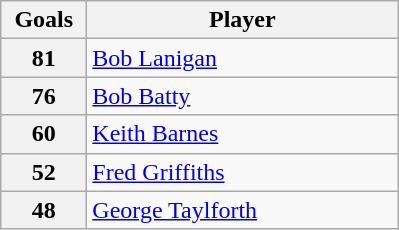<table class="wikitable" style="text-align:left;">
<tr>
<th width=50>Goals</th>
<th width=200>Player</th>
</tr>
<tr>
<th>81</th>
<td> <a href='#'>Bob Lanigan</a></td>
</tr>
<tr>
<th>76</th>
<td> <a href='#'>Bob Batty</a></td>
</tr>
<tr>
<th>60</th>
<td> <a href='#'>Keith Barnes</a></td>
</tr>
<tr>
<th>52</th>
<td> <a href='#'>Fred Griffiths</a></td>
</tr>
<tr>
<th>48</th>
<td> <a href='#'>George Taylforth</a></td>
</tr>
</table>
